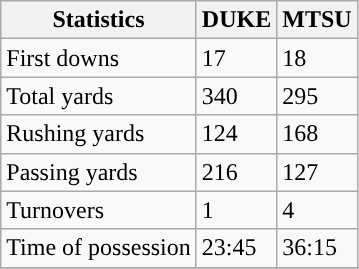<table class="wikitable">
<tr>
<th>Statistics</th>
<th>DUKE</th>
<th>MTSU</th>
</tr>
<tr>
<td>First downs</td>
<td>17</td>
<td>18</td>
</tr>
<tr>
<td>Total yards</td>
<td>340</td>
<td>295</td>
</tr>
<tr>
<td>Rushing yards</td>
<td>124</td>
<td>168</td>
</tr>
<tr>
<td>Passing yards</td>
<td>216</td>
<td>127</td>
</tr>
<tr>
<td>Turnovers</td>
<td>1</td>
<td>4</td>
</tr>
<tr>
<td>Time of possession</td>
<td>23:45</td>
<td>36:15</td>
</tr>
<tr>
</tr>
</table>
